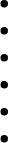<table>
<tr valign="top">
<td rowspan="3"></td>
<td><br><ul><li></li><li></li><li></li><li></li><li></li><li></li></ul></td>
</tr>
</table>
